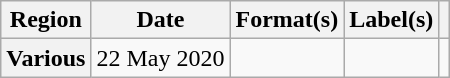<table class="wikitable plainrowheaders">
<tr>
<th scope="col">Region</th>
<th scope="col">Date</th>
<th scope="col">Format(s)</th>
<th scope="col">Label(s)</th>
<th scope="col"></th>
</tr>
<tr>
<th scope="row">Various</th>
<td>22 May 2020</td>
<td></td>
<td></td>
<td style="text-align:center;"></td>
</tr>
</table>
